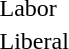<table style="margin-top:1em">
<tr>
<td width=20 > </td>
<td>Labor</td>
</tr>
<tr>
<td> </td>
<td>Liberal</td>
</tr>
</table>
